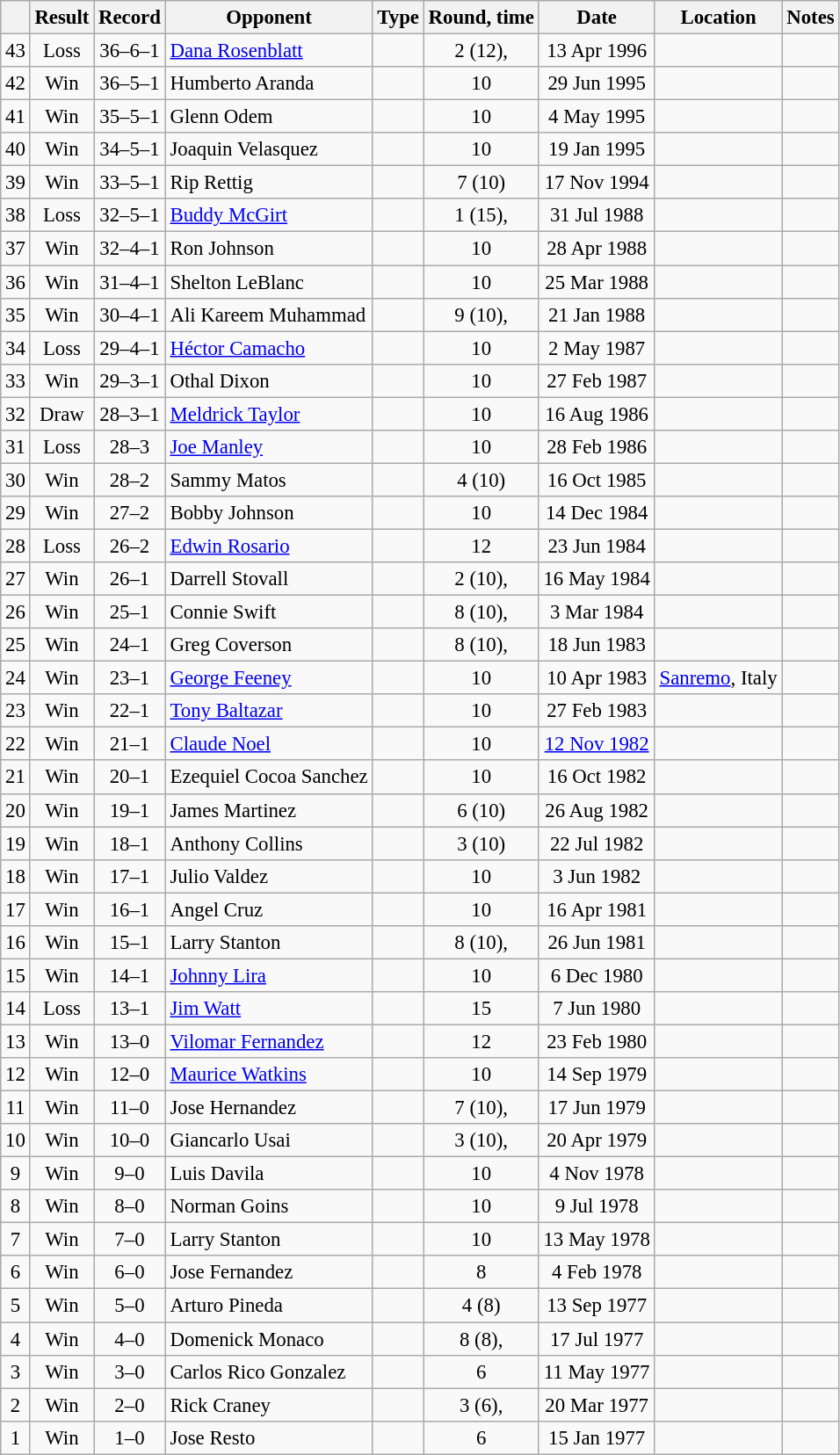<table class="wikitable" style="text-align:center; font-size:95%">
<tr>
<th></th>
<th>Result</th>
<th>Record</th>
<th>Opponent</th>
<th>Type</th>
<th>Round, time</th>
<th>Date</th>
<th>Location</th>
<th>Notes</th>
</tr>
<tr>
<td>43</td>
<td>Loss</td>
<td>36–6–1</td>
<td style="text-align:left;"> <a href='#'>Dana Rosenblatt</a></td>
<td></td>
<td>2 (12), </td>
<td>13 Apr 1996</td>
<td style="text-align:left;"> </td>
<td style="text-align:left;"></td>
</tr>
<tr>
<td>42</td>
<td>Win</td>
<td>36–5–1</td>
<td style="text-align:left;"> Humberto Aranda</td>
<td></td>
<td>10</td>
<td>29 Jun 1995</td>
<td style="text-align:left;"> </td>
<td style="text-align:left;"></td>
</tr>
<tr>
<td>41</td>
<td>Win</td>
<td>35–5–1</td>
<td style="text-align:left;"> Glenn Odem</td>
<td></td>
<td>10</td>
<td>4 May 1995</td>
<td style="text-align:left;"> </td>
<td style="text-align:left;"></td>
</tr>
<tr>
<td>40</td>
<td>Win</td>
<td>34–5–1</td>
<td style="text-align:left;"> Joaquin Velasquez</td>
<td></td>
<td>10</td>
<td>19 Jan 1995</td>
<td style="text-align:left;"> </td>
<td style="text-align:left;"></td>
</tr>
<tr>
<td>39</td>
<td>Win</td>
<td>33–5–1</td>
<td style="text-align:left;"> Rip Rettig</td>
<td></td>
<td>7 (10)</td>
<td>17 Nov 1994</td>
<td style="text-align:left;"> </td>
<td style="text-align:left;"></td>
</tr>
<tr>
<td>38</td>
<td>Loss</td>
<td>32–5–1</td>
<td style="text-align:left;"> <a href='#'>Buddy McGirt</a></td>
<td></td>
<td>1 (15), </td>
<td>31 Jul 1988</td>
<td style="text-align:left;"> </td>
<td style="text-align:left;"></td>
</tr>
<tr>
<td>37</td>
<td>Win</td>
<td>32–4–1</td>
<td style="text-align:left;"> Ron Johnson</td>
<td></td>
<td>10</td>
<td>28 Apr 1988</td>
<td style="text-align:left;"> </td>
<td style="text-align:left;"></td>
</tr>
<tr>
<td>36</td>
<td>Win</td>
<td>31–4–1</td>
<td style="text-align:left;"> Shelton LeBlanc</td>
<td></td>
<td>10</td>
<td>25 Mar 1988</td>
<td style="text-align:left;"> </td>
<td style="text-align:left;"></td>
</tr>
<tr>
<td>35</td>
<td>Win</td>
<td>30–4–1</td>
<td style="text-align:left;"> Ali Kareem Muhammad</td>
<td></td>
<td>9 (10), </td>
<td>21 Jan 1988</td>
<td style="text-align:left;"> </td>
<td style="text-align:left;"></td>
</tr>
<tr>
<td>34</td>
<td>Loss</td>
<td>29–4–1</td>
<td style="text-align:left;"> <a href='#'>Héctor Camacho</a></td>
<td></td>
<td>10</td>
<td>2 May 1987</td>
<td style="text-align:left;"> </td>
<td style="text-align:left;"></td>
</tr>
<tr>
<td>33</td>
<td>Win</td>
<td>29–3–1</td>
<td style="text-align:left;"> Othal Dixon</td>
<td></td>
<td>10</td>
<td>27 Feb 1987</td>
<td style="text-align:left;"> </td>
<td style="text-align:left;"></td>
</tr>
<tr>
<td>32</td>
<td>Draw</td>
<td>28–3–1</td>
<td style="text-align:left;"> <a href='#'>Meldrick Taylor</a></td>
<td></td>
<td>10</td>
<td>16 Aug 1986</td>
<td style="text-align:left;"> </td>
<td style="text-align:left;"></td>
</tr>
<tr>
<td>31</td>
<td>Loss</td>
<td>28–3</td>
<td style="text-align:left;"> <a href='#'>Joe Manley</a></td>
<td></td>
<td>10</td>
<td>28 Feb 1986</td>
<td style="text-align:left;"> </td>
<td style="text-align:left;"></td>
</tr>
<tr>
<td>30</td>
<td>Win</td>
<td>28–2</td>
<td style="text-align:left;"> Sammy Matos</td>
<td></td>
<td>4 (10)</td>
<td>16 Oct 1985</td>
<td style="text-align:left;"> </td>
<td style="text-align:left;"></td>
</tr>
<tr>
<td>29</td>
<td>Win</td>
<td>27–2</td>
<td style="text-align:left;"> Bobby Johnson</td>
<td></td>
<td>10</td>
<td>14 Dec 1984</td>
<td style="text-align:left;"> </td>
<td style="text-align:left;"></td>
</tr>
<tr>
<td>28</td>
<td>Loss</td>
<td>26–2</td>
<td style="text-align:left;"> <a href='#'>Edwin Rosario</a></td>
<td></td>
<td>12</td>
<td>23 Jun 1984</td>
<td style="text-align:left;"> </td>
<td style="text-align:left;"></td>
</tr>
<tr>
<td>27</td>
<td>Win</td>
<td>26–1</td>
<td style="text-align:left;"> Darrell Stovall</td>
<td></td>
<td>2 (10), </td>
<td>16 May 1984</td>
<td style="text-align:left;"> </td>
<td style="text-align:left;"></td>
</tr>
<tr>
<td>26</td>
<td>Win</td>
<td>25–1</td>
<td style="text-align:left;"> Connie Swift</td>
<td></td>
<td>8 (10), </td>
<td>3 Mar 1984</td>
<td style="text-align:left;"> </td>
<td style="text-align:left;"></td>
</tr>
<tr>
<td>25</td>
<td>Win</td>
<td>24–1</td>
<td style="text-align:left;"> Greg Coverson</td>
<td></td>
<td>8 (10), </td>
<td>18 Jun 1983</td>
<td style="text-align:left;"> </td>
<td style="text-align:left;"></td>
</tr>
<tr>
<td>24</td>
<td>Win</td>
<td>23–1</td>
<td style="text-align:left;"> <a href='#'>George Feeney</a></td>
<td></td>
<td>10</td>
<td>10 Apr 1983</td>
<td style="text-align:left;"> <a href='#'>Sanremo</a>, Italy</td>
<td style="text-align:left;"></td>
</tr>
<tr>
<td>23</td>
<td>Win</td>
<td>22–1</td>
<td style="text-align:left;"> <a href='#'>Tony Baltazar</a></td>
<td></td>
<td>10</td>
<td>27 Feb 1983</td>
<td style="text-align:left;"> </td>
<td style="text-align:left;"></td>
</tr>
<tr>
<td>22</td>
<td>Win</td>
<td>21–1</td>
<td style="text-align:left;"> <a href='#'>Claude Noel</a></td>
<td></td>
<td>10</td>
<td><a href='#'>12 Nov 1982</a></td>
<td style="text-align:left;"> </td>
<td style="text-align:left;"></td>
</tr>
<tr>
<td>21</td>
<td>Win</td>
<td>20–1</td>
<td style="text-align:left;"> Ezequiel Cocoa Sanchez</td>
<td></td>
<td>10</td>
<td>16 Oct 1982</td>
<td style="text-align:left;"> </td>
<td style="text-align:left;"></td>
</tr>
<tr>
<td>20</td>
<td>Win</td>
<td>19–1</td>
<td style="text-align:left;"> James Martinez</td>
<td></td>
<td>6 (10)</td>
<td>26 Aug 1982</td>
<td style="text-align:left;"> </td>
<td style="text-align:left;"></td>
</tr>
<tr>
<td>19</td>
<td>Win</td>
<td>18–1</td>
<td style="text-align:left;"> Anthony Collins</td>
<td></td>
<td>3 (10)</td>
<td>22 Jul 1982</td>
<td style="text-align:left;"> </td>
<td style="text-align:left;"></td>
</tr>
<tr>
<td>18</td>
<td>Win</td>
<td>17–1</td>
<td style="text-align:left;"> Julio Valdez</td>
<td></td>
<td>10</td>
<td>3 Jun 1982</td>
<td style="text-align:left;"> </td>
<td style="text-align:left;"></td>
</tr>
<tr>
<td>17</td>
<td>Win</td>
<td>16–1</td>
<td style="text-align:left;"> Angel Cruz</td>
<td></td>
<td>10</td>
<td>16 Apr 1981</td>
<td style="text-align:left;"> </td>
<td style="text-align:left;"></td>
</tr>
<tr>
<td>16</td>
<td>Win</td>
<td>15–1</td>
<td style="text-align:left;"> Larry Stanton</td>
<td></td>
<td>8 (10), </td>
<td>26 Jun 1981</td>
<td style="text-align:left;"> </td>
<td style="text-align:left;"></td>
</tr>
<tr>
<td>15</td>
<td>Win</td>
<td>14–1</td>
<td style="text-align:left;"> <a href='#'>Johnny Lira</a></td>
<td></td>
<td>10</td>
<td>6 Dec 1980</td>
<td style="text-align:left;"> </td>
<td style="text-align:left;"></td>
</tr>
<tr>
<td>14</td>
<td>Loss</td>
<td>13–1</td>
<td style="text-align:left;"> <a href='#'>Jim Watt</a></td>
<td></td>
<td>15</td>
<td>7 Jun 1980</td>
<td style="text-align:left;"> </td>
<td style="text-align:left;"></td>
</tr>
<tr>
<td>13</td>
<td>Win</td>
<td>13–0</td>
<td style="text-align:left;"> <a href='#'>Vilomar Fernandez</a></td>
<td></td>
<td>12</td>
<td>23 Feb 1980</td>
<td style="text-align:left;"> </td>
<td style="text-align:left;"></td>
</tr>
<tr>
<td>12</td>
<td>Win</td>
<td>12–0</td>
<td style="text-align:left;"> <a href='#'>Maurice Watkins</a></td>
<td></td>
<td>10</td>
<td>14 Sep 1979</td>
<td style="text-align:left;"> </td>
<td style="text-align:left;"></td>
</tr>
<tr>
<td>11</td>
<td>Win</td>
<td>11–0</td>
<td style="text-align:left;"> Jose Hernandez</td>
<td></td>
<td>7 (10), </td>
<td>17 Jun 1979</td>
<td style="text-align:left;"> </td>
<td style="text-align:left;"></td>
</tr>
<tr>
<td>10</td>
<td>Win</td>
<td>10–0</td>
<td style="text-align:left;"> Giancarlo Usai</td>
<td></td>
<td>3 (10), </td>
<td>20 Apr 1979</td>
<td style="text-align:left;"> </td>
<td style="text-align:left;"></td>
</tr>
<tr>
<td>9</td>
<td>Win</td>
<td>9–0</td>
<td style="text-align:left;"> Luis Davila</td>
<td></td>
<td>10</td>
<td>4 Nov 1978</td>
<td style="text-align:left;"> </td>
<td style="text-align:left;"></td>
</tr>
<tr>
<td>8</td>
<td>Win</td>
<td>8–0</td>
<td style="text-align:left;"> Norman Goins</td>
<td></td>
<td>10</td>
<td>9 Jul 1978</td>
<td style="text-align:left;"> </td>
<td style="text-align:left;"></td>
</tr>
<tr>
<td>7</td>
<td>Win</td>
<td>7–0</td>
<td style="text-align:left;"> Larry Stanton</td>
<td></td>
<td>10</td>
<td>13 May 1978</td>
<td style="text-align:left;"> </td>
<td style="text-align:left;"></td>
</tr>
<tr>
<td>6</td>
<td>Win</td>
<td>6–0</td>
<td style="text-align:left;"> Jose Fernandez</td>
<td></td>
<td>8</td>
<td>4 Feb 1978</td>
<td style="text-align:left;"> </td>
<td style="text-align:left;"></td>
</tr>
<tr>
<td>5</td>
<td>Win</td>
<td>5–0</td>
<td style="text-align:left;"> Arturo Pineda</td>
<td></td>
<td>4 (8)</td>
<td>13 Sep 1977</td>
<td style="text-align:left;"> </td>
<td style="text-align:left;"></td>
</tr>
<tr>
<td>4</td>
<td>Win</td>
<td>4–0</td>
<td style="text-align:left;"> Domenick Monaco</td>
<td></td>
<td>8 (8), </td>
<td>17 Jul 1977</td>
<td style="text-align:left;"> </td>
<td style="text-align:left;"></td>
</tr>
<tr>
<td>3</td>
<td>Win</td>
<td>3–0</td>
<td style="text-align:left;"> Carlos Rico Gonzalez</td>
<td></td>
<td>6</td>
<td>11 May 1977</td>
<td style="text-align:left;"> </td>
<td style="text-align:left;"></td>
</tr>
<tr>
<td>2</td>
<td>Win</td>
<td>2–0</td>
<td style="text-align:left;"> Rick Craney</td>
<td></td>
<td>3 (6), </td>
<td>20 Mar 1977</td>
<td style="text-align:left;"> </td>
<td style="text-align:left;"></td>
</tr>
<tr>
<td>1</td>
<td>Win</td>
<td>1–0</td>
<td style="text-align:left;"> Jose Resto</td>
<td></td>
<td>6</td>
<td>15 Jan 1977</td>
<td style="text-align:left;"> </td>
<td style="text-align:left;"></td>
</tr>
</table>
